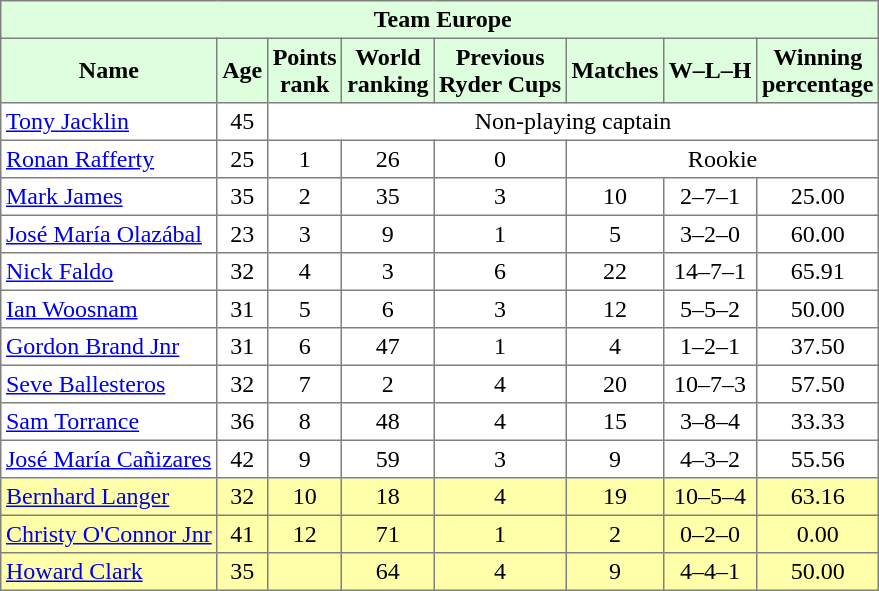<table border="1" cellpadding="3" style="border-collapse: collapse;text-align:center">
<tr style="background:#dfd;">
<td colspan="8"> <strong>Team Europe</strong></td>
</tr>
<tr style="background:#dfd;">
<th>Name</th>
<th>Age</th>
<th>Points<br>rank</th>
<th>World<br>ranking</th>
<th>Previous<br>Ryder Cups</th>
<th>Matches</th>
<th>W–L–H</th>
<th>Winning<br>percentage</th>
</tr>
<tr>
<td align=left> <a href='#'>Tony Jacklin</a></td>
<td>45</td>
<td colspan="6">Non-playing captain</td>
</tr>
<tr>
<td align=left> <a href='#'>Ronan Rafferty</a></td>
<td>25</td>
<td>1</td>
<td>26</td>
<td>0</td>
<td colspan="3">Rookie</td>
</tr>
<tr>
<td align=left> <a href='#'>Mark James</a></td>
<td>35</td>
<td>2</td>
<td>35</td>
<td>3</td>
<td>10</td>
<td>2–7–1</td>
<td>25.00</td>
</tr>
<tr>
<td align=left> <a href='#'>José María Olazábal</a></td>
<td>23</td>
<td>3</td>
<td>9</td>
<td>1</td>
<td>5</td>
<td>3–2–0</td>
<td>60.00</td>
</tr>
<tr>
<td align=left> <a href='#'>Nick Faldo</a></td>
<td>32</td>
<td>4</td>
<td>3</td>
<td>6</td>
<td>22</td>
<td>14–7–1</td>
<td>65.91</td>
</tr>
<tr>
<td align=left> <a href='#'>Ian Woosnam</a></td>
<td>31</td>
<td>5</td>
<td>6</td>
<td>3</td>
<td>12</td>
<td>5–5–2</td>
<td>50.00</td>
</tr>
<tr>
<td align=left> <a href='#'>Gordon Brand Jnr</a></td>
<td>31</td>
<td>6</td>
<td>47</td>
<td>1</td>
<td>4</td>
<td>1–2–1</td>
<td>37.50</td>
</tr>
<tr>
<td align=left> <a href='#'>Seve Ballesteros</a></td>
<td>32</td>
<td>7</td>
<td>2</td>
<td>4</td>
<td>20</td>
<td>10–7–3</td>
<td>57.50</td>
</tr>
<tr>
<td align=left> <a href='#'>Sam Torrance</a></td>
<td>36</td>
<td>8</td>
<td>48</td>
<td>4</td>
<td>15</td>
<td>3–8–4</td>
<td>33.33</td>
</tr>
<tr>
<td align=left> <a href='#'>José María Cañizares</a></td>
<td>42</td>
<td>9</td>
<td>59</td>
<td>3</td>
<td>9</td>
<td>4–3–2</td>
<td>55.56</td>
</tr>
<tr style="background:#ffa;">
<td align=left> <a href='#'>Bernhard Langer</a></td>
<td>32</td>
<td>10</td>
<td>18</td>
<td>4</td>
<td>19</td>
<td>10–5–4</td>
<td>63.16</td>
</tr>
<tr style="background:#ffa;">
<td align=left> <a href='#'>Christy O'Connor Jnr</a></td>
<td>41</td>
<td>12</td>
<td>71</td>
<td>1</td>
<td>2</td>
<td>0–2–0</td>
<td>0.00</td>
</tr>
<tr style="background:#ffa;">
<td align=left> <a href='#'>Howard Clark</a></td>
<td>35</td>
<td></td>
<td>64</td>
<td>4</td>
<td>9</td>
<td>4–4–1</td>
<td>50.00</td>
</tr>
</table>
